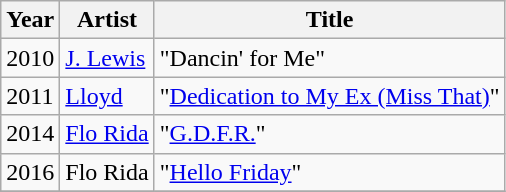<table class="wikitable plainrowheaders">
<tr>
<th scope="col">Year</th>
<th scope="col">Artist</th>
<th scope="col">Title</th>
</tr>
<tr>
<td>2010</td>
<td><a href='#'>J. Lewis</a></td>
<td>"Dancin' for Me" </td>
</tr>
<tr>
<td>2011</td>
<td><a href='#'>Lloyd</a></td>
<td>"<a href='#'>Dedication to My Ex (Miss That)</a>"</td>
</tr>
<tr>
<td>2014</td>
<td><a href='#'>Flo Rida</a></td>
<td>"<a href='#'>G.D.F.R.</a>" </td>
</tr>
<tr>
<td>2016</td>
<td>Flo Rida</td>
<td>"<a href='#'>Hello Friday</a>" </td>
</tr>
<tr>
</tr>
</table>
